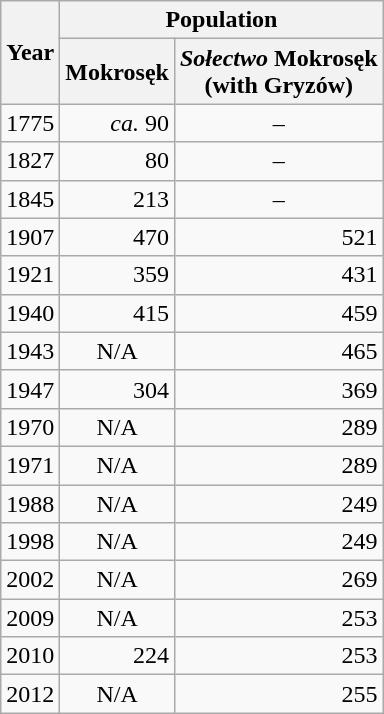<table class="wikitable" style="text-align:right">
<tr>
<th rowspan=2>Year</th>
<th colspan=2>Population</th>
</tr>
<tr>
<th>Mokrosęk</th>
<th><em>Sołectwo</em> Mokrosęk<br>(with Gryzów)</th>
</tr>
<tr>
<td>1775</td>
<td><em>ca.</em> 90</td>
<td style = "text-align:center">–</td>
</tr>
<tr>
<td>1827</td>
<td>80</td>
<td style = "text-align:center">–</td>
</tr>
<tr>
<td>1845</td>
<td>213</td>
<td style = "text-align:center">–</td>
</tr>
<tr>
<td>1907</td>
<td>470</td>
<td>521</td>
</tr>
<tr>
<td>1921</td>
<td>359</td>
<td>431</td>
</tr>
<tr>
<td>1940</td>
<td>415</td>
<td>459</td>
</tr>
<tr>
<td>1943</td>
<td style = "text-align:center">N/A</td>
<td>465</td>
</tr>
<tr>
<td>1947</td>
<td>304</td>
<td>369</td>
</tr>
<tr>
<td>1970</td>
<td style = "text-align:center">N/A</td>
<td>289</td>
</tr>
<tr>
<td>1971</td>
<td style = "text-align:center">N/A</td>
<td>289</td>
</tr>
<tr>
<td>1988</td>
<td style = "text-align:center">N/A</td>
<td>249</td>
</tr>
<tr>
<td>1998</td>
<td style = "text-align:center">N/A</td>
<td>249</td>
</tr>
<tr>
<td>2002</td>
<td style = "text-align:center">N/A</td>
<td>269</td>
</tr>
<tr>
<td>2009</td>
<td style = "text-align:center">N/A</td>
<td>253</td>
</tr>
<tr>
<td>2010</td>
<td>224</td>
<td>253</td>
</tr>
<tr>
<td>2012</td>
<td style = "text-align:center">N/A</td>
<td>255</td>
</tr>
</table>
